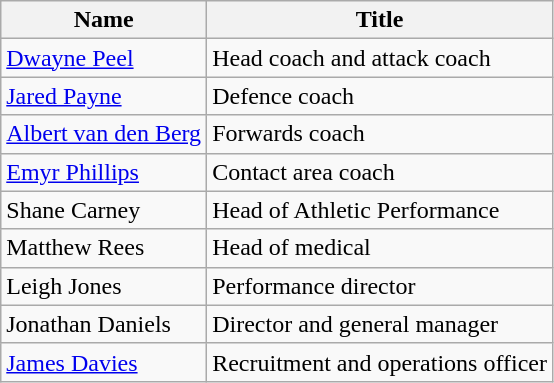<table class="wikitable">
<tr>
<th>Name</th>
<th>Title</th>
</tr>
<tr>
<td> <a href='#'>Dwayne Peel</a></td>
<td>Head coach and attack coach</td>
</tr>
<tr>
<td> <a href='#'>Jared Payne</a></td>
<td>Defence coach</td>
</tr>
<tr>
<td> <a href='#'>Albert van den Berg</a></td>
<td>Forwards coach</td>
</tr>
<tr>
<td> <a href='#'>Emyr Phillips</a></td>
<td>Contact area coach</td>
</tr>
<tr>
<td> Shane Carney</td>
<td>Head of Athletic Performance</td>
</tr>
<tr>
<td> Matthew Rees</td>
<td>Head of medical</td>
</tr>
<tr>
<td> Leigh Jones</td>
<td>Performance director</td>
</tr>
<tr>
<td> Jonathan Daniels</td>
<td>Director and general manager</td>
</tr>
<tr>
<td> <a href='#'>James Davies</a></td>
<td>Recruitment and operations officer</td>
</tr>
</table>
